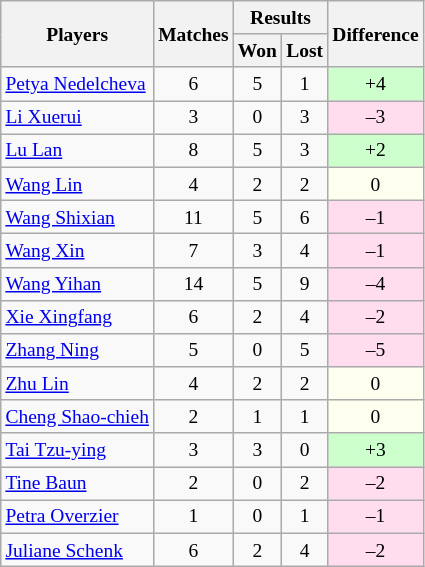<table class=wikitable style="text-align:center; font-size:small">
<tr>
<th rowspan="2">Players</th>
<th rowspan="2">Matches</th>
<th colspan="2">Results</th>
<th rowspan="2">Difference</th>
</tr>
<tr>
<th>Won</th>
<th>Lost</th>
</tr>
<tr>
<td align="left"> <a href='#'>Petya Nedelcheva</a></td>
<td>6</td>
<td>5</td>
<td>1</td>
<td bgcolor="#ccffcc">+4</td>
</tr>
<tr>
<td align="left"> <a href='#'>Li Xuerui</a></td>
<td>3</td>
<td>0</td>
<td>3</td>
<td bgcolor="#ffddee">–3</td>
</tr>
<tr>
<td align="left"> <a href='#'>Lu Lan</a></td>
<td>8</td>
<td>5</td>
<td>3</td>
<td bgcolor="#ccffcc">+2</td>
</tr>
<tr>
<td align="left"> <a href='#'>Wang Lin</a></td>
<td>4</td>
<td>2</td>
<td>2</td>
<td bgcolor="#fffff0">0</td>
</tr>
<tr>
<td align="left"> <a href='#'>Wang Shixian</a></td>
<td>11</td>
<td>5</td>
<td>6</td>
<td bgcolor="#ffddee">–1</td>
</tr>
<tr>
<td align="left"> <a href='#'>Wang Xin</a></td>
<td>7</td>
<td>3</td>
<td>4</td>
<td bgcolor="#ffddee">–1</td>
</tr>
<tr>
<td align="left"> <a href='#'>Wang Yihan</a></td>
<td>14</td>
<td>5</td>
<td>9</td>
<td bgcolor="#ffddee">–4</td>
</tr>
<tr>
<td align="left"> <a href='#'>Xie Xingfang</a></td>
<td>6</td>
<td>2</td>
<td>4</td>
<td bgcolor="#ffddee">–2</td>
</tr>
<tr>
<td align="left"> <a href='#'>Zhang Ning</a></td>
<td>5</td>
<td>0</td>
<td>5</td>
<td bgcolor="#ffddee">–5</td>
</tr>
<tr>
<td align="left"> <a href='#'>Zhu Lin</a></td>
<td>4</td>
<td>2</td>
<td>2</td>
<td bgcolor="#fffff0">0</td>
</tr>
<tr>
<td align="left"> <a href='#'>Cheng Shao-chieh</a></td>
<td>2</td>
<td>1</td>
<td>1</td>
<td bgcolor="#fffff0">0</td>
</tr>
<tr>
<td align="left"> <a href='#'>Tai Tzu-ying</a></td>
<td>3</td>
<td>3</td>
<td>0</td>
<td bgcolor="#ccffcc">+3</td>
</tr>
<tr>
<td align="left"> <a href='#'>Tine Baun</a></td>
<td>2</td>
<td>0</td>
<td>2</td>
<td bgcolor="#ffddee">–2</td>
</tr>
<tr>
<td align="left"> <a href='#'>Petra Overzier</a></td>
<td>1</td>
<td>0</td>
<td>1</td>
<td bgcolor="#ffddee">–1</td>
</tr>
<tr>
<td align="left"> <a href='#'>Juliane Schenk</a></td>
<td>6</td>
<td>2</td>
<td>4</td>
<td bgcolor="#ffddee">–2</td>
</tr>
</table>
